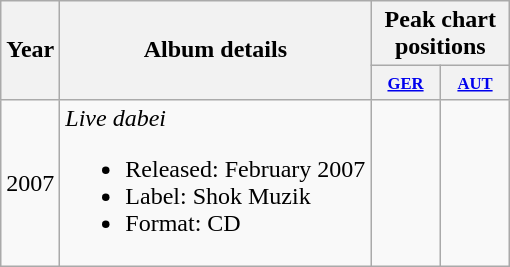<table class="wikitable" style="text-align:center;">
<tr>
<th rowspan="2">Year</th>
<th rowspan="2">Album details</th>
<th colspan="2">Peak chart positions</th>
</tr>
<tr style="font-size:smaller;">
<th width="40"><small><a href='#'>GER</a></small></th>
<th width="40"><small><a href='#'>AUT</a></small></th>
</tr>
<tr>
<td>2007</td>
<td align="left"><em>Live dabei</em><br><ul><li>Released: February 2007</li><li>Label: Shok Muzik</li><li>Format: CD</li></ul></td>
<td></td>
<td></td>
</tr>
</table>
